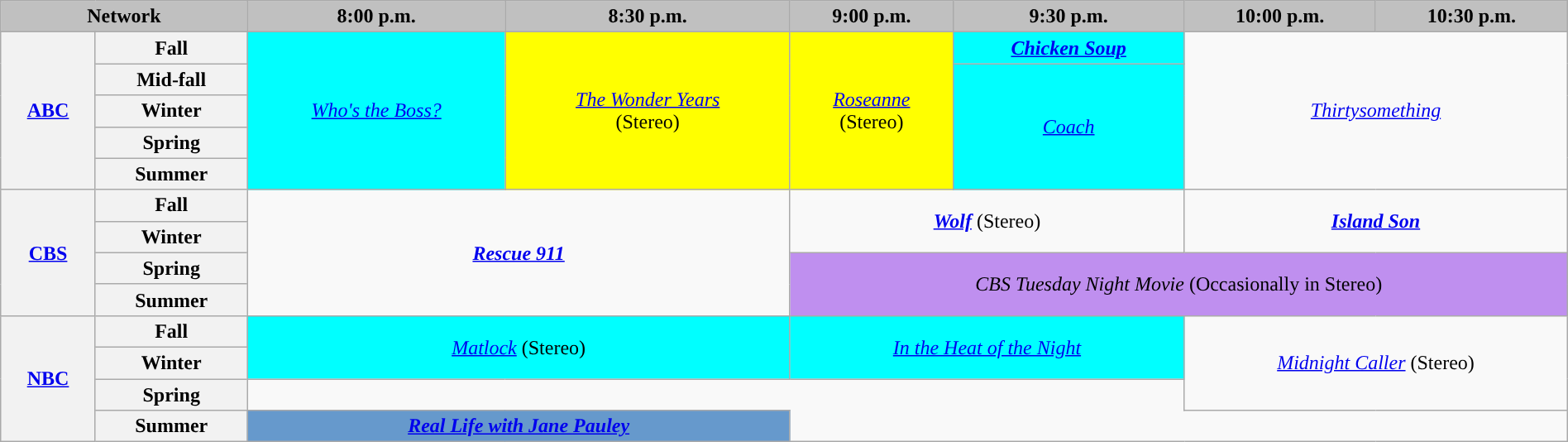<table class="wikitable" style="width:100%;margin-right:0;text-align:center">
<tr>
<th colspan="2" style="background-color:#C0C0C0;text-align:center">Network</th>
<th style="background-color:#C0C0C0;text-align:center">8:00 p.m.</th>
<th style="background-color:#C0C0C0;text-align:center">8:30 p.m.</th>
<th style="background-color:#C0C0C0;text-align:center">9:00 p.m.</th>
<th style="background-color:#C0C0C0;text-align:center">9:30 p.m.</th>
<th style="background-color:#C0C0C0;text-align:center">10:00 p.m.</th>
<th style="background-color:#C0C0C0;text-align:center">10:30 p.m.</th>
</tr>
<tr>
<th rowspan="5"><a href='#'>ABC</a></th>
<th>Fall</th>
<td style="background:#00FFFF;" rowspan="5"><em><a href='#'>Who's the Boss?</a></em> </td>
<td style="background:#FFFF00;" rowspan="5"><em><a href='#'>The Wonder Years</a></em><br>(Stereo) </td>
<td style="background:#FFFF00;" rowspan="5"><em><a href='#'>Roseanne</a></em><br>(Stereo) </td>
<td style="background:#00FFFF;"><strong><em><a href='#'>Chicken Soup</a></em></strong> </td>
<td colspan="4" rowspan="5"><em><a href='#'>Thirtysomething</a></em></td>
</tr>
<tr>
<th>Mid-fall</th>
<td style="background:#00FFFF;" rowspan="4"><em><a href='#'>Coach</a></em> </td>
</tr>
<tr>
<th>Winter</th>
</tr>
<tr>
<th>Spring</th>
</tr>
<tr>
<th>Summer</th>
</tr>
<tr>
<th rowspan="4"><a href='#'>CBS</a></th>
<th>Fall</th>
<td colspan="2" rowspan="4"><strong><em><a href='#'>Rescue 911</a></em></strong></td>
<td colspan="2" rowspan="2"><strong><em><a href='#'>Wolf</a></em></strong> (Stereo)</td>
<td colspan="2" rowspan="2"><strong><em><a href='#'>Island Son</a></em></strong></td>
</tr>
<tr>
<th>Winter</th>
</tr>
<tr>
<th>Spring</th>
<td colspan="4" rowspan="2" style="background:#bf8fef;"><em>CBS Tuesday Night Movie</em> (Occasionally in Stereo)</td>
</tr>
<tr>
<th>Summer</th>
</tr>
<tr>
<th rowspan="4"><a href='#'>NBC</a></th>
<th>Fall</th>
<td rowspan="2" style="background:#00FFFF;" colspan="2" rowspan="4"><em><a href='#'>Matlock</a></em> (Stereo) </td>
<td rowspan="2" style="background:#00FFFF;" colspan="2" rowspan="4"><em><a href='#'>In the Heat of the Night</a></em> </td>
<td colspan="2" rowspan="3"><em><a href='#'>Midnight Caller</a></em> (Stereo)</td>
</tr>
<tr>
<th>Winter</th>
</tr>
<tr>
<th>Spring</th>
</tr>
<tr>
<th>Summer</th>
<td colspan="2" style="background-color:#6699CC;"><strong><em><a href='#'>Real Life with Jane Pauley</a></em></strong></td>
</tr>
</table>
